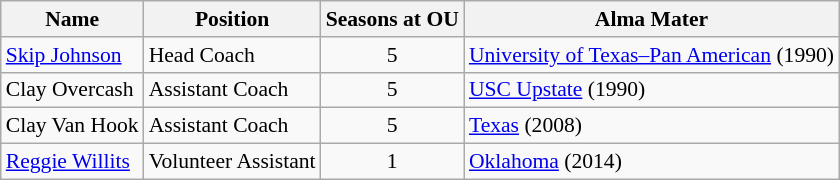<table class="wikitable" border="1" style="font-size:90%;">
<tr>
<th>Name</th>
<th>Position</th>
<th>Seasons at OU</th>
<th>Alma Mater</th>
</tr>
<tr>
<td><a href='#'>Skip Johnson</a></td>
<td>Head Coach</td>
<td align=center>5</td>
<td><a href='#'>University of Texas–Pan American</a> (1990)</td>
</tr>
<tr>
<td>Clay Overcash</td>
<td>Assistant Coach</td>
<td align=center>5</td>
<td><a href='#'>USC Upstate</a> (1990)</td>
</tr>
<tr>
<td>Clay Van Hook</td>
<td>Assistant Coach</td>
<td align=center>5</td>
<td><a href='#'>Texas</a> (2008)</td>
</tr>
<tr>
<td><a href='#'>Reggie Willits</a></td>
<td>Volunteer Assistant</td>
<td align=center>1</td>
<td><a href='#'>Oklahoma</a> (2014)</td>
</tr>
</table>
